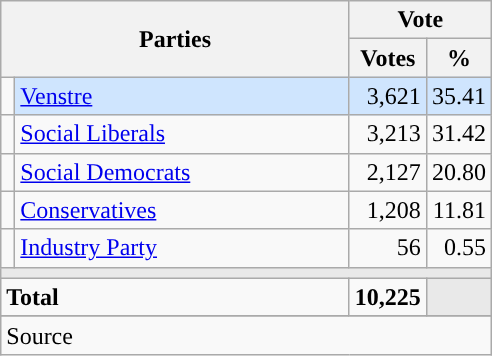<table class="wikitable" style="text-align:right;">
<tr>
<th style="text-align:centre;" rowspan="2" colspan="2" width="225">Parties</th>
<th colspan="3">Vote</th>
</tr>
<tr>
<th width="15">Votes</th>
<th width="15">%</th>
</tr>
<tr>
<td width="2" style="color:inherit;background:"></td>
<td bgcolor=#cfe5fe  align="left"><a href='#'>Venstre</a></td>
<td bgcolor=#cfe5fe>3,621</td>
<td bgcolor=#cfe5fe>35.41</td>
</tr>
<tr>
<td width="2" style="color:inherit;background:"></td>
<td align="left"><a href='#'>Social Liberals</a></td>
<td>3,213</td>
<td>31.42</td>
</tr>
<tr>
<td width="2" style="color:inherit;background:"></td>
<td align="left"><a href='#'>Social Democrats</a></td>
<td>2,127</td>
<td>20.80</td>
</tr>
<tr>
<td width="2" style="color:inherit;background:"></td>
<td align="left"><a href='#'>Conservatives</a></td>
<td>1,208</td>
<td>11.81</td>
</tr>
<tr>
<td width="2" style="color:inherit;background:"></td>
<td align="left"><a href='#'>Industry Party</a></td>
<td>56</td>
<td>0.55</td>
</tr>
<tr>
<td colspan="7" bgcolor="#E9E9E9"></td>
</tr>
<tr>
<td align="left" colspan="2"><strong>Total</strong></td>
<td><strong>10,225</strong></td>
<td bgcolor="#E9E9E9" colspan="2"></td>
</tr>
<tr>
</tr>
<tr>
<td align="left" colspan="6">Source</td>
</tr>
</table>
